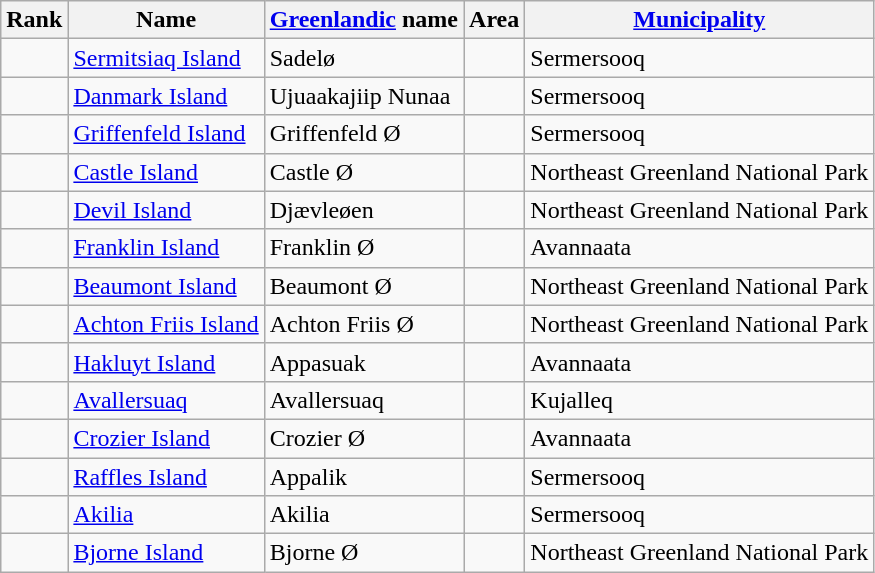<table class="sortable wikitable">
<tr>
<th>Rank</th>
<th>Name</th>
<th><a href='#'>Greenlandic</a> name</th>
<th>Area</th>
<th><a href='#'>Municipality</a></th>
</tr>
<tr>
<td></td>
<td><a href='#'>Sermitsiaq Island</a></td>
<td>Sadelø</td>
<td></td>
<td>Sermersooq</td>
</tr>
<tr>
<td></td>
<td><a href='#'>Danmark Island</a></td>
<td>Ujuaakajiip Nunaa</td>
<td></td>
<td>Sermersooq</td>
</tr>
<tr>
<td></td>
<td><a href='#'>Griffenfeld Island</a></td>
<td>Griffenfeld Ø</td>
<td></td>
<td>Sermersooq</td>
</tr>
<tr>
<td></td>
<td><a href='#'>Castle Island</a></td>
<td>Castle Ø</td>
<td></td>
<td>Northeast Greenland National Park</td>
</tr>
<tr>
<td></td>
<td><a href='#'>Devil Island</a></td>
<td>Djævleøen</td>
<td></td>
<td>Northeast Greenland National Park</td>
</tr>
<tr>
<td></td>
<td><a href='#'>Franklin Island</a></td>
<td>Franklin Ø</td>
<td></td>
<td>Avannaata</td>
</tr>
<tr>
<td></td>
<td><a href='#'>Beaumont Island</a></td>
<td>Beaumont Ø</td>
<td></td>
<td>Northeast Greenland National Park</td>
</tr>
<tr>
<td></td>
<td><a href='#'>Achton Friis Island</a></td>
<td>Achton Friis Ø</td>
<td></td>
<td>Northeast Greenland National Park</td>
</tr>
<tr>
<td></td>
<td><a href='#'>Hakluyt Island</a></td>
<td>Appasuak</td>
<td></td>
<td>Avannaata</td>
</tr>
<tr>
<td></td>
<td><a href='#'>Avallersuaq</a></td>
<td>Avallersuaq</td>
<td></td>
<td>Kujalleq</td>
</tr>
<tr>
<td></td>
<td><a href='#'>Crozier Island</a></td>
<td>Crozier Ø</td>
<td></td>
<td>Avannaata</td>
</tr>
<tr>
<td></td>
<td><a href='#'>Raffles Island</a></td>
<td>Appalik</td>
<td></td>
<td>Sermersooq</td>
</tr>
<tr>
<td></td>
<td><a href='#'>Akilia</a></td>
<td>Akilia</td>
<td></td>
<td>Sermersooq</td>
</tr>
<tr>
<td></td>
<td><a href='#'>Bjorne Island</a></td>
<td>Bjorne Ø</td>
<td></td>
<td>Northeast Greenland National Park</td>
</tr>
</table>
